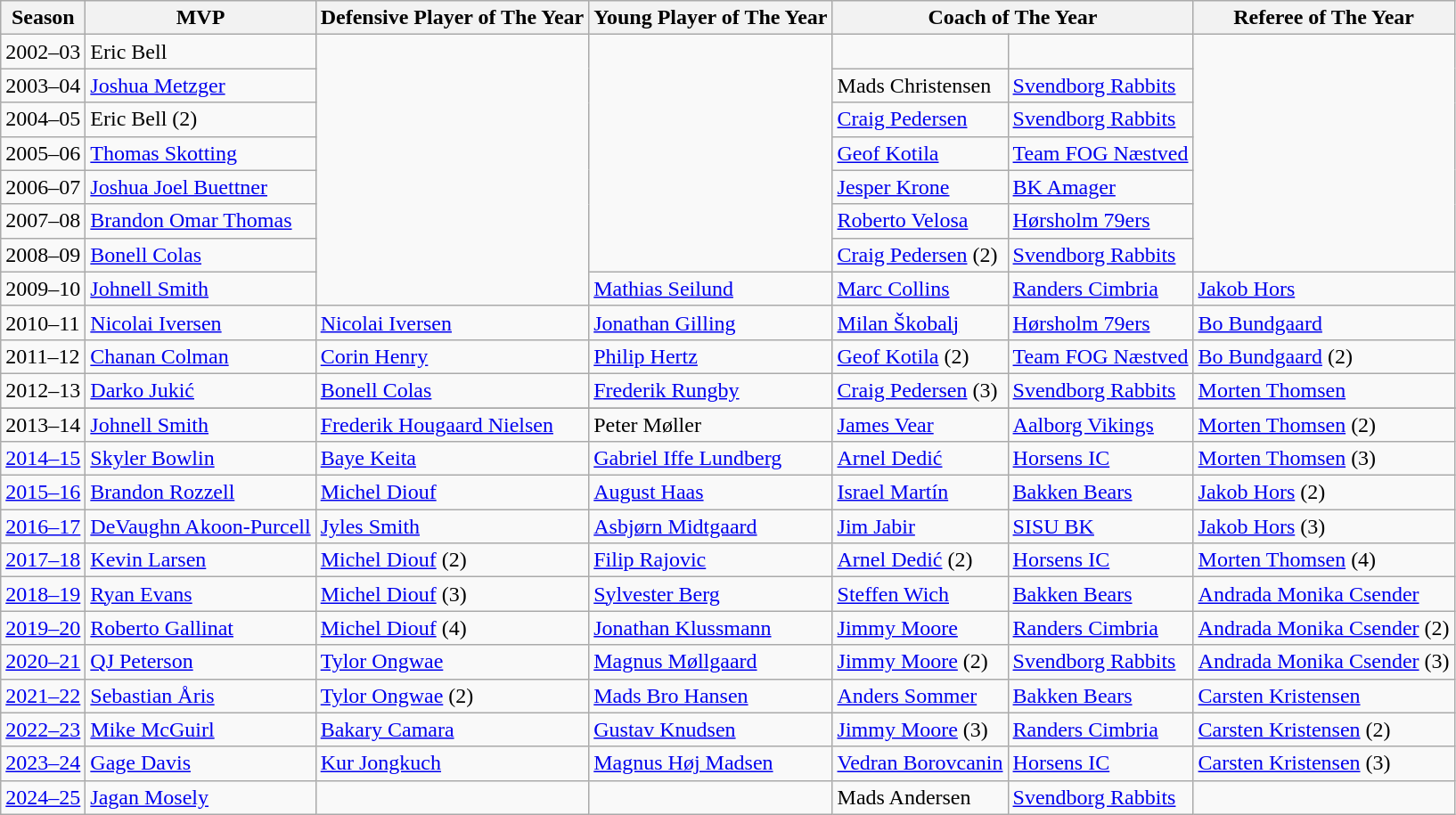<table class="wikitable">
<tr>
<th>Season</th>
<th>MVP</th>
<th>Defensive Player of The Year</th>
<th>Young Player of The Year</th>
<th colspan="2">Coach of The Year</th>
<th>Referee of The Year</th>
</tr>
<tr>
<td>2002–03</td>
<td> Eric Bell</td>
<td rowspan="8"></td>
<td rowspan="7"></td>
<td></td>
<td></td>
<td rowspan="7"></td>
</tr>
<tr>
<td>2003–04</td>
<td> <a href='#'>Joshua Metzger</a></td>
<td> Mads Christensen</td>
<td><a href='#'>Svendborg Rabbits</a></td>
</tr>
<tr>
<td>2004–05</td>
<td> Eric Bell (2)</td>
<td> <a href='#'>Craig Pedersen</a></td>
<td><a href='#'>Svendborg Rabbits</a></td>
</tr>
<tr>
<td>2005–06</td>
<td> <a href='#'>Thomas Skotting</a></td>
<td> <a href='#'>Geof Kotila</a></td>
<td><a href='#'>Team FOG Næstved</a></td>
</tr>
<tr>
<td>2006–07</td>
<td> <a href='#'>Joshua Joel Buettner</a></td>
<td> <a href='#'>Jesper Krone</a></td>
<td><a href='#'>BK Amager</a></td>
</tr>
<tr>
<td>2007–08</td>
<td> <a href='#'>Brandon Omar Thomas</a></td>
<td> <a href='#'>Roberto Velosa</a></td>
<td><a href='#'>Hørsholm 79ers</a></td>
</tr>
<tr>
<td>2008–09</td>
<td> <a href='#'>Bonell Colas</a></td>
<td> <a href='#'>Craig Pedersen</a> (2)</td>
<td><a href='#'>Svendborg Rabbits</a></td>
</tr>
<tr>
<td>2009–10</td>
<td> <a href='#'>Johnell Smith</a></td>
<td> <a href='#'>Mathias Seilund</a></td>
<td> <a href='#'>Marc Collins</a></td>
<td><a href='#'>Randers Cimbria</a></td>
<td> <a href='#'>Jakob Hors</a></td>
</tr>
<tr>
<td>2010–11</td>
<td> <a href='#'>Nicolai Iversen</a></td>
<td> <a href='#'>Nicolai Iversen</a></td>
<td> <a href='#'>Jonathan Gilling</a></td>
<td> <a href='#'>Milan Škobalj</a></td>
<td><a href='#'>Hørsholm 79ers</a></td>
<td> <a href='#'>Bo Bundgaard</a></td>
</tr>
<tr>
<td>2011–12</td>
<td> <a href='#'>Chanan Colman</a></td>
<td> <a href='#'>Corin Henry</a></td>
<td> <a href='#'>Philip Hertz</a></td>
<td> <a href='#'>Geof Kotila</a> (2)</td>
<td><a href='#'>Team FOG Næstved</a></td>
<td> <a href='#'>Bo Bundgaard</a> (2)</td>
</tr>
<tr>
<td>2012–13</td>
<td> <a href='#'>Darko Jukić</a></td>
<td> <a href='#'>Bonell Colas</a></td>
<td> <a href='#'>Frederik Rungby</a></td>
<td> <a href='#'>Craig Pedersen</a> (3)</td>
<td><a href='#'>Svendborg Rabbits</a></td>
<td> <a href='#'>Morten Thomsen</a></td>
</tr>
<tr>
</tr>
<tr>
<td>2013–14</td>
<td> <a href='#'>Johnell Smith</a></td>
<td> <a href='#'>Frederik Hougaard Nielsen</a></td>
<td> Peter Møller</td>
<td> <a href='#'>James Vear</a></td>
<td><a href='#'>Aalborg Vikings</a></td>
<td> <a href='#'>Morten Thomsen</a> (2)</td>
</tr>
<tr>
<td><a href='#'>2014–15</a></td>
<td> <a href='#'>Skyler Bowlin</a></td>
<td> <a href='#'>Baye Keita</a></td>
<td> <a href='#'>Gabriel Iffe Lundberg</a></td>
<td> <a href='#'>Arnel Dedić</a></td>
<td><a href='#'>Horsens IC</a></td>
<td> <a href='#'>Morten Thomsen</a> (3)</td>
</tr>
<tr>
<td><a href='#'>2015–16</a></td>
<td> <a href='#'>Brandon Rozzell</a></td>
<td> <a href='#'>Michel Diouf</a></td>
<td> <a href='#'>August Haas</a></td>
<td> <a href='#'>Israel Martín</a></td>
<td><a href='#'>Bakken Bears</a></td>
<td> <a href='#'>Jakob Hors</a> (2)</td>
</tr>
<tr>
<td><a href='#'>2016–17</a></td>
<td> <a href='#'>DeVaughn Akoon-Purcell</a></td>
<td> <a href='#'>Jyles Smith</a></td>
<td> <a href='#'>Asbjørn Midtgaard</a></td>
<td> <a href='#'>Jim Jabir</a></td>
<td><a href='#'>SISU BK</a></td>
<td> <a href='#'>Jakob Hors</a> (3)</td>
</tr>
<tr>
<td><a href='#'>2017–18</a></td>
<td> <a href='#'>Kevin Larsen</a></td>
<td> <a href='#'>Michel Diouf</a> (2)</td>
<td> <a href='#'>Filip Rajovic</a></td>
<td> <a href='#'>Arnel Dedić</a> (2)</td>
<td><a href='#'>Horsens IC</a></td>
<td> <a href='#'>Morten Thomsen</a> (4)</td>
</tr>
<tr>
<td><a href='#'>2018–19</a></td>
<td> <a href='#'>Ryan Evans</a></td>
<td> <a href='#'>Michel Diouf</a> (3)</td>
<td> <a href='#'>Sylvester Berg</a></td>
<td> <a href='#'>Steffen Wich</a></td>
<td><a href='#'>Bakken Bears</a></td>
<td> <a href='#'>Andrada Monika Csender</a></td>
</tr>
<tr>
<td><a href='#'>2019–20</a></td>
<td> <a href='#'>Roberto Gallinat</a></td>
<td> <a href='#'>Michel Diouf</a> (4)</td>
<td> <a href='#'>Jonathan Klussmann</a></td>
<td> <a href='#'>Jimmy Moore</a></td>
<td><a href='#'>Randers Cimbria</a></td>
<td> <a href='#'>Andrada Monika Csender</a> (2)</td>
</tr>
<tr>
<td><a href='#'>2020–21</a></td>
<td> <a href='#'>QJ Peterson</a></td>
<td> <a href='#'>Tylor Ongwae</a></td>
<td> <a href='#'>Magnus Møllgaard</a></td>
<td> <a href='#'>Jimmy Moore</a> (2)</td>
<td><a href='#'>Svendborg Rabbits</a></td>
<td> <a href='#'>Andrada Monika Csender</a> (3)</td>
</tr>
<tr>
<td><a href='#'>2021–22</a></td>
<td> <a href='#'>Sebastian Åris</a></td>
<td> <a href='#'>Tylor Ongwae</a> (2)</td>
<td> <a href='#'>Mads Bro Hansen</a></td>
<td> <a href='#'>Anders Sommer</a></td>
<td><a href='#'>Bakken Bears</a></td>
<td> <a href='#'>Carsten Kristensen</a></td>
</tr>
<tr>
<td><a href='#'>2022–23</a></td>
<td> <a href='#'>Mike McGuirl</a></td>
<td> <a href='#'>Bakary Camara</a></td>
<td> <a href='#'>Gustav Knudsen</a></td>
<td> <a href='#'>Jimmy Moore</a> (3)</td>
<td><a href='#'>Randers Cimbria</a></td>
<td> <a href='#'>Carsten Kristensen</a> (2)</td>
</tr>
<tr>
<td><a href='#'>2023–24</a></td>
<td> <a href='#'>Gage Davis</a></td>
<td> <a href='#'>Kur Jongkuch</a></td>
<td> <a href='#'>Magnus Høj Madsen</a></td>
<td> <a href='#'>Vedran Borovcanin</a></td>
<td><a href='#'>Horsens IC</a></td>
<td> <a href='#'>Carsten Kristensen</a> (3)</td>
</tr>
<tr>
<td><a href='#'>2024–25</a></td>
<td> <a href='#'>Jagan Mosely</a></td>
<td></td>
<td></td>
<td> Mads Andersen</td>
<td><a href='#'>Svendborg Rabbits</a></td>
<td></td>
</tr>
</table>
